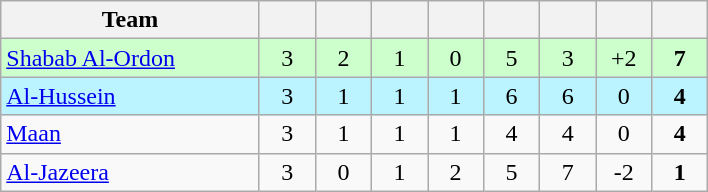<table class="wikitable" style="text-align: center;">
<tr>
<th width="165">Team</th>
<th width="30"></th>
<th width="30"></th>
<th width="30"></th>
<th width="30"></th>
<th width="30"></th>
<th width="30"></th>
<th width="30"></th>
<th width="30"></th>
</tr>
<tr bgcolor="#ccffcc">
<td align="left"><a href='#'>Shabab Al-Ordon</a></td>
<td>3</td>
<td>2</td>
<td>1</td>
<td>0</td>
<td>5</td>
<td>3</td>
<td>+2</td>
<td><strong>7</strong></td>
</tr>
<tr bgcolor="#bbf3ff">
<td align="left"><a href='#'>Al-Hussein</a></td>
<td>3</td>
<td>1</td>
<td>1</td>
<td>1</td>
<td>6</td>
<td>6</td>
<td>0</td>
<td><strong>4</strong></td>
</tr>
<tr>
<td align="left"><a href='#'>Maan</a></td>
<td>3</td>
<td>1</td>
<td>1</td>
<td>1</td>
<td>4</td>
<td>4</td>
<td>0</td>
<td><strong>4</strong></td>
</tr>
<tr>
<td align="left"><a href='#'>Al-Jazeera</a></td>
<td>3</td>
<td>0</td>
<td>1</td>
<td>2</td>
<td>5</td>
<td>7</td>
<td>-2</td>
<td><strong>1</strong></td>
</tr>
</table>
